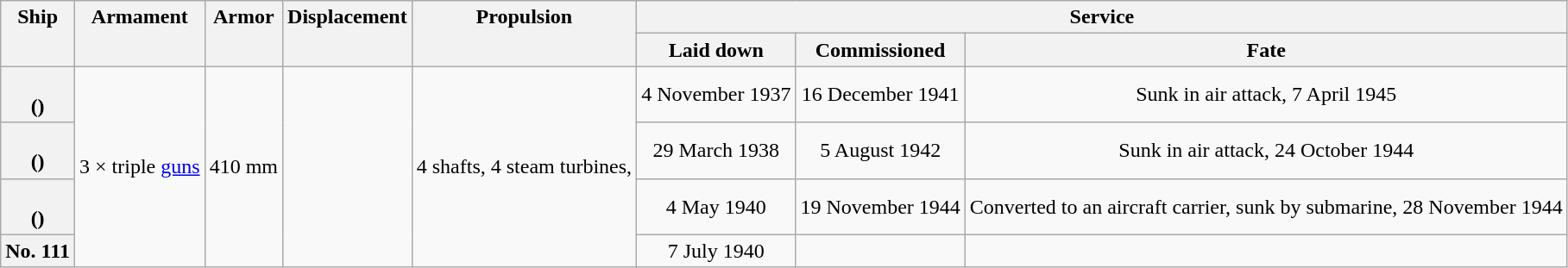<table class="wikitable plainrowheaders" style="text-align: center;">
<tr valign="top">
<th scope="col" rowspan="2">Ship</th>
<th scope="col" rowspan="2">Armament</th>
<th scope="col" rowspan="2">Armor</th>
<th scope="col" rowspan="2">Displacement</th>
<th scope="col" rowspan="2">Propulsion</th>
<th scope="col" colspan="3">Service</th>
</tr>
<tr valign="top">
<th scope="col">Laid down</th>
<th scope="col">Commissioned</th>
<th scope="col">Fate</th>
</tr>
<tr valign="center">
<th scope="row"><br>()</th>
<td rowspan="4">3 × triple <a href='#'> guns</a></td>
<td rowspan="4">410 mm</td>
<td rowspan="4"></td>
<td rowspan="4">4 shafts, 4 steam turbines,<br></td>
<td>4 November 1937</td>
<td>16 December 1941</td>
<td>Sunk in air attack, 7 April 1945</td>
</tr>
<tr valign="center">
<th scope="row"><br>()</th>
<td>29 March 1938</td>
<td>5 August 1942</td>
<td>Sunk in air attack, 24 October 1944</td>
</tr>
<tr valign="center">
<th scope="row"><br>()</th>
<td>4 May 1940</td>
<td>19 November 1944</td>
<td>Converted to an aircraft carrier, sunk by submarine, 28 November 1944</td>
</tr>
<tr valign="center">
<th scope="row">No. 111</th>
<td>7 July 1940</td>
<td></td>
<td></td>
</tr>
</table>
